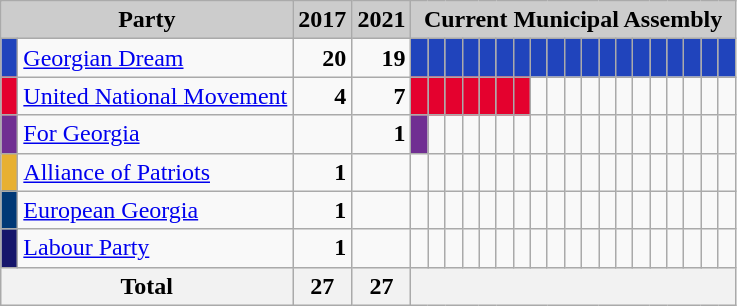<table class="wikitable">
<tr>
<th colspan="2" style="background:#ccc">Party</th>
<th style="background:#ccc">2017</th>
<th style="background:#ccc">2021</th>
<th colspan="24" style="background:#ccc">Current Municipal Assembly</th>
</tr>
<tr>
<td style="background-color: #2044BC "> </td>
<td><a href='#'>Georgian Dream</a></td>
<td style="text-align: right"><strong>20</strong></td>
<td style="text-align: right"><strong>19</strong></td>
<td style="background-color: #2044BC "></td>
<td style="background-color: #2044BC "> </td>
<td style="background-color: #2044BC "> </td>
<td style="background-color: #2044BC "> </td>
<td style="background-color: #2044BC "> </td>
<td style="background-color: #2044BC "> </td>
<td style="background-color: #2044BC "> </td>
<td style="background-color: #2044BC "> </td>
<td style="background-color: #2044BC "> </td>
<td style="background-color: #2044BC "> </td>
<td style="background-color: #2044BC "> </td>
<td style="background-color: #2044BC "> </td>
<td style="background-color: #2044BC "> </td>
<td style="background-color: #2044BC "> </td>
<td style="background-color: #2044BC "> </td>
<td style="background-color: #2044BC "> </td>
<td style="background-color: #2044BC "> </td>
<td style="background-color: #2044BC "> </td>
<td style="background-color: #2044BC "> </td>
</tr>
<tr>
<td style="background-color: #e4012e "> </td>
<td><a href='#'>United National Movement</a></td>
<td style="text-align: right"><strong>4</strong></td>
<td style="text-align: right"><strong>7</strong></td>
<td style="background-color: #e4012e "> </td>
<td style="background-color: #e4012e "> </td>
<td style="background-color: #e4012e "> </td>
<td style="background-color: #e4012e "> </td>
<td style="background-color: #e4012e "> </td>
<td style="background-color: #e4012e "> </td>
<td style="background-color: #e4012e "> </td>
<td></td>
<td></td>
<td></td>
<td></td>
<td></td>
<td></td>
<td></td>
<td></td>
<td></td>
<td></td>
<td></td>
<td></td>
</tr>
<tr>
<td style="background-color: #702F92 "> </td>
<td><a href='#'>For Georgia</a></td>
<td></td>
<td style="text-align: right"><strong>1</strong></td>
<td style="background-color: #702F92 "> </td>
<td></td>
<td></td>
<td></td>
<td></td>
<td></td>
<td></td>
<td></td>
<td></td>
<td></td>
<td></td>
<td></td>
<td></td>
<td></td>
<td></td>
<td></td>
<td></td>
<td></td>
<td></td>
</tr>
<tr>
<td style="background-color: #e7b031 "> </td>
<td><a href='#'>Alliance of Patriots</a></td>
<td style="text-align: right"><strong>1</strong></td>
<td></td>
<td></td>
<td></td>
<td></td>
<td></td>
<td></td>
<td></td>
<td></td>
<td></td>
<td></td>
<td></td>
<td></td>
<td></td>
<td></td>
<td></td>
<td></td>
<td></td>
<td></td>
<td></td>
<td></td>
</tr>
<tr>
<td style="background-color: #003876 "> </td>
<td><a href='#'>European Georgia</a></td>
<td style="text-align: right"><strong>1</strong></td>
<td></td>
<td></td>
<td></td>
<td></td>
<td></td>
<td></td>
<td></td>
<td></td>
<td></td>
<td></td>
<td></td>
<td></td>
<td></td>
<td></td>
<td></td>
<td></td>
<td></td>
<td></td>
<td></td>
<td></td>
</tr>
<tr>
<td style="background-color: #16166b "> </td>
<td><a href='#'>Labour Party</a></td>
<td style="text-align: right"><strong>1</strong></td>
<td></td>
<td></td>
<td></td>
<td></td>
<td></td>
<td></td>
<td></td>
<td></td>
<td></td>
<td></td>
<td></td>
<td></td>
<td></td>
<td></td>
<td></td>
<td></td>
<td></td>
<td></td>
<td></td>
<td></td>
</tr>
<tr>
<th colspan="2">Total</th>
<th align="right">27</th>
<th align="right">27</th>
<th colspan="24"> </th>
</tr>
</table>
